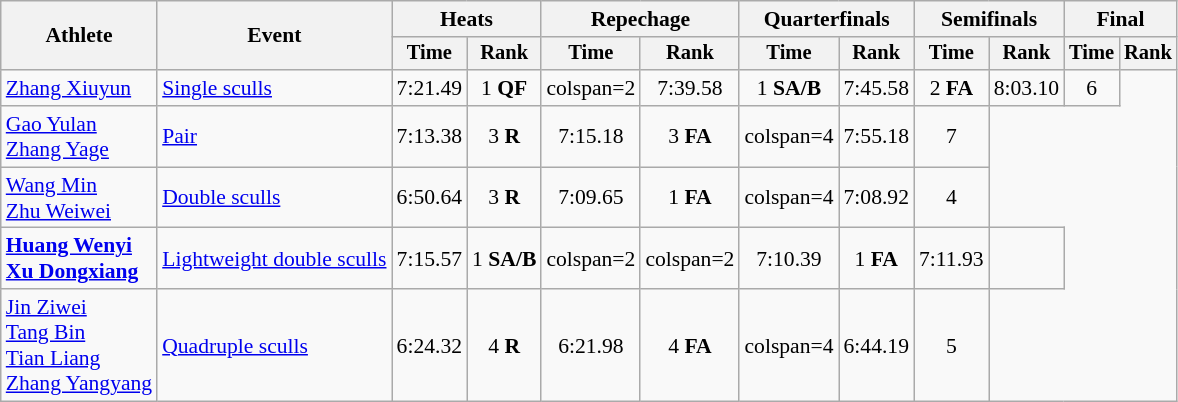<table class="wikitable" style="font-size:90%">
<tr>
<th rowspan="2">Athlete</th>
<th rowspan="2">Event</th>
<th colspan="2">Heats</th>
<th colspan="2">Repechage</th>
<th colspan=2>Quarterfinals</th>
<th colspan="2">Semifinals</th>
<th colspan="2">Final</th>
</tr>
<tr style="font-size:95%">
<th>Time</th>
<th>Rank</th>
<th>Time</th>
<th>Rank</th>
<th>Time</th>
<th>Rank</th>
<th>Time</th>
<th>Rank</th>
<th>Time</th>
<th>Rank</th>
</tr>
<tr align=center>
<td align=left><a href='#'>Zhang Xiuyun</a></td>
<td align=left><a href='#'>Single sculls</a></td>
<td>7:21.49</td>
<td>1 <strong>QF</strong></td>
<td>colspan=2 </td>
<td>7:39.58</td>
<td>1 <strong>SA/B</strong></td>
<td>7:45.58</td>
<td>2 <strong>FA</strong></td>
<td>8:03.10</td>
<td>6</td>
</tr>
<tr align=center>
<td align=left><a href='#'>Gao Yulan</a><br><a href='#'>Zhang Yage</a></td>
<td align=left><a href='#'>Pair</a></td>
<td>7:13.38</td>
<td>3 <strong>R</strong></td>
<td>7:15.18</td>
<td>3 <strong>FA</strong></td>
<td>colspan=4 </td>
<td>7:55.18</td>
<td>7</td>
</tr>
<tr align=center>
<td align=left><a href='#'>Wang Min</a><br><a href='#'>Zhu Weiwei</a></td>
<td align=left><a href='#'>Double sculls</a></td>
<td>6:50.64</td>
<td>3 <strong>R</strong></td>
<td>7:09.65</td>
<td>1 <strong>FA</strong></td>
<td>colspan=4 </td>
<td>7:08.92</td>
<td>4</td>
</tr>
<tr align=center>
<td align=left><strong><a href='#'>Huang Wenyi</a><br><a href='#'>Xu Dongxiang</a></strong></td>
<td align=left><a href='#'>Lightweight double sculls</a></td>
<td>7:15.57</td>
<td>1 <strong>SA/B</strong></td>
<td>colspan=2 </td>
<td>colspan=2 </td>
<td>7:10.39</td>
<td>1 <strong>FA</strong></td>
<td>7:11.93</td>
<td></td>
</tr>
<tr align=center>
<td align=left><a href='#'>Jin Ziwei</a><br><a href='#'>Tang Bin</a><br><a href='#'>Tian Liang</a><br><a href='#'>Zhang Yangyang</a></td>
<td align=left><a href='#'>Quadruple sculls</a></td>
<td>6:24.32</td>
<td>4 <strong>R</strong></td>
<td>6:21.98</td>
<td>4 <strong>FA</strong></td>
<td>colspan=4 </td>
<td>6:44.19</td>
<td>5</td>
</tr>
</table>
